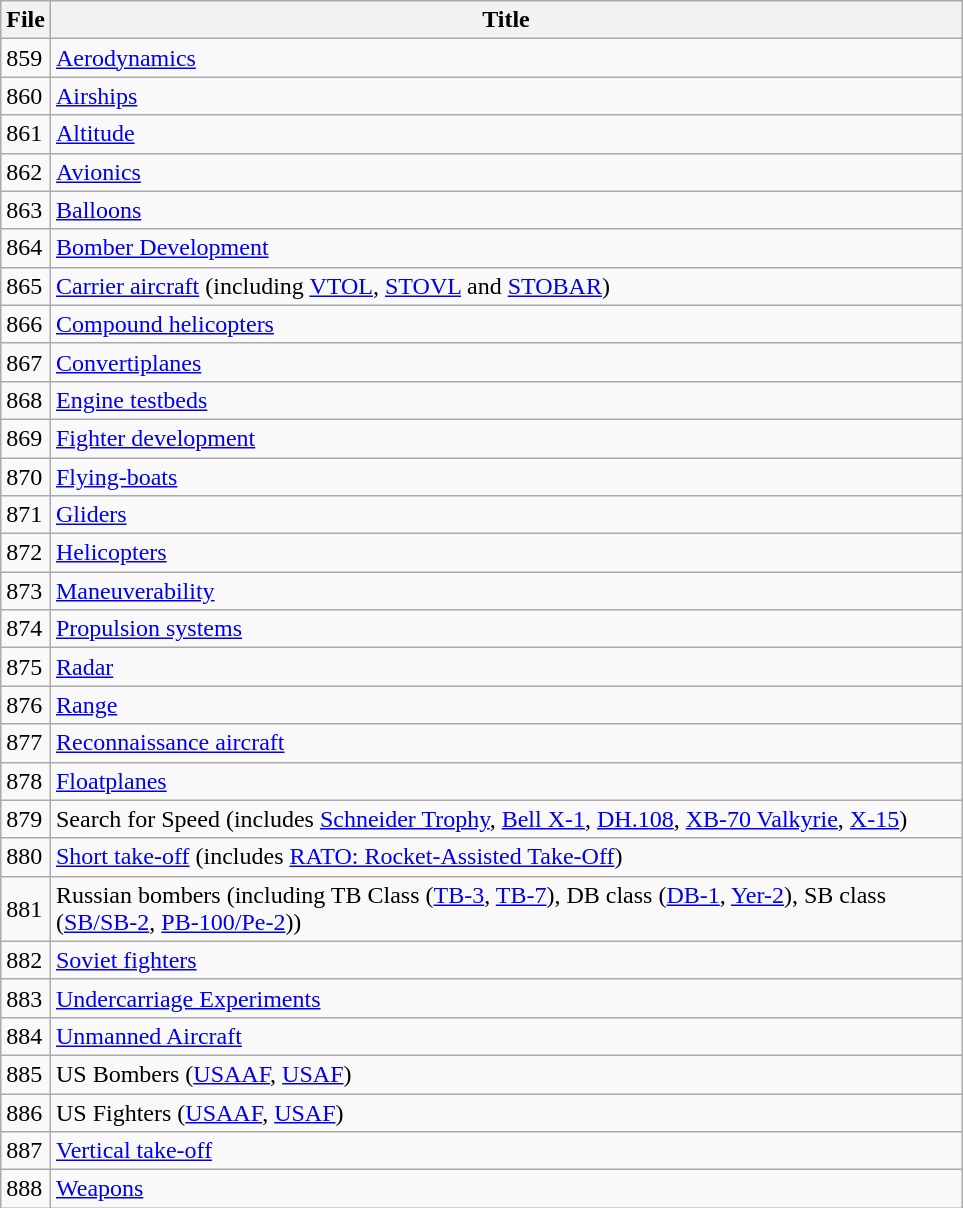<table class="wikitable collapsible collapsed" border="1">
<tr>
<th>File</th>
<th width=600>Title</th>
</tr>
<tr>
<td>859</td>
<td><a href='#'>Aerodynamics</a></td>
</tr>
<tr>
<td>860</td>
<td><a href='#'>Airships</a></td>
</tr>
<tr>
<td>861</td>
<td><a href='#'>Altitude</a></td>
</tr>
<tr>
<td>862</td>
<td><a href='#'>Avionics</a></td>
</tr>
<tr>
<td>863</td>
<td><a href='#'>Balloons</a></td>
</tr>
<tr>
<td>864</td>
<td><a href='#'>Bomber Development</a></td>
</tr>
<tr>
<td>865</td>
<td><a href='#'>Carrier aircraft</a> (including <a href='#'>VTOL</a>, <a href='#'>STOVL</a> and <a href='#'>STOBAR</a>)</td>
</tr>
<tr>
<td>866</td>
<td><a href='#'>Compound helicopters</a></td>
</tr>
<tr>
<td>867</td>
<td><a href='#'>Convertiplanes</a></td>
</tr>
<tr>
<td>868</td>
<td><a href='#'>Engine testbeds</a></td>
</tr>
<tr>
<td>869</td>
<td><a href='#'>Fighter development</a></td>
</tr>
<tr>
<td>870</td>
<td><a href='#'>Flying-boats</a></td>
</tr>
<tr>
<td>871</td>
<td><a href='#'>Gliders</a></td>
</tr>
<tr>
<td>872</td>
<td><a href='#'>Helicopters</a></td>
</tr>
<tr>
<td>873</td>
<td><a href='#'>Maneuverability</a></td>
</tr>
<tr>
<td>874</td>
<td><a href='#'>Propulsion systems</a></td>
</tr>
<tr>
<td>875</td>
<td><a href='#'>Radar</a></td>
</tr>
<tr>
<td>876</td>
<td><a href='#'>Range</a></td>
</tr>
<tr>
<td>877</td>
<td><a href='#'>Reconnaissance aircraft</a></td>
</tr>
<tr>
<td>878</td>
<td><a href='#'>Floatplanes</a></td>
</tr>
<tr>
<td>879</td>
<td>Search for Speed (includes <a href='#'>Schneider Trophy</a>, <a href='#'>Bell X-1</a>, <a href='#'>DH.108</a>, <a href='#'>XB-70 Valkyrie</a>, <a href='#'>X-15</a>)</td>
</tr>
<tr>
<td>880</td>
<td><a href='#'>Short take-off</a> (includes <a href='#'>RATO: Rocket-Assisted Take-Off</a>)</td>
</tr>
<tr>
<td>881</td>
<td>Russian bombers (including TB Class (<a href='#'>TB-3</a>, <a href='#'>TB-7</a>), DB class (<a href='#'>DB-1</a>, <a href='#'>Yer-2</a>), SB class (<a href='#'>SB/SB-2</a>, <a href='#'>PB-100/Pe-2</a>))</td>
</tr>
<tr>
<td>882</td>
<td><a href='#'>Soviet fighters</a></td>
</tr>
<tr>
<td>883</td>
<td><a href='#'>Undercarriage Experiments</a></td>
</tr>
<tr>
<td>884</td>
<td><a href='#'>Unmanned Aircraft</a></td>
</tr>
<tr>
<td>885</td>
<td>US Bombers (<a href='#'>USAAF</a>, <a href='#'>USAF</a>)</td>
</tr>
<tr>
<td>886</td>
<td>US Fighters (<a href='#'>USAAF</a>, <a href='#'>USAF</a>)</td>
</tr>
<tr>
<td>887</td>
<td><a href='#'>Vertical take-off</a></td>
</tr>
<tr>
<td>888</td>
<td><a href='#'>Weapons</a></td>
</tr>
</table>
